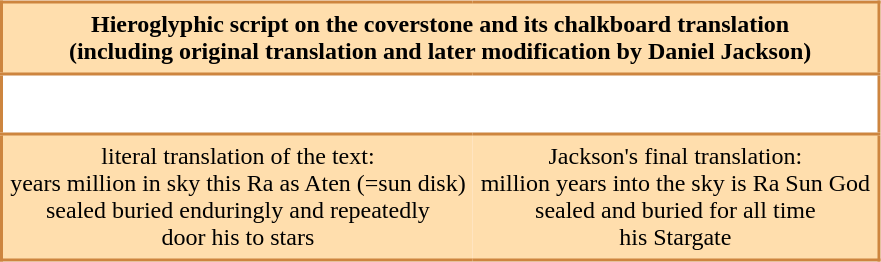<table style="border-collapse: collapse; float:right; margin:5px; border:2px solid peru">
<tr>
<td style="border-bottom:2px solid peru; padding:5px; text-align:center;background:navajowhite;" colspan="2"><strong>Hieroglyphic script on the coverstone and its chalkboard translation</strong><br><strong>(including original translation and later modification by Daniel Jackson)</strong></td>
</tr>
<tr>
<td style="text-align:center;padding:10px;" colspan="2"><br>



</td>
</tr>
<tr>
<td style="border-top:2px solid peru; padding:5px; text-align:center;background:navajowhite;">literal translation of the text:<br>years million in sky this Ra as Aten (=sun disk)<br>sealed buried enduringly and repeatedly<br>door his to stars</td>
<td style="border-top:2px solid peru; padding:5px; text-align:center;background:navajowhite;">Jackson's final translation:<br>million years into the sky is Ra Sun God<br>sealed and buried for all time<br>his Stargate</td>
</tr>
</table>
